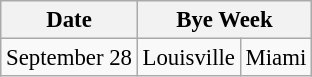<table class="wikitable" style="font-size:95%;">
<tr>
<th>Date</th>
<th colspan="3">Bye Week</th>
</tr>
<tr>
<td>September 28</td>
<td>Louisville</td>
<td>Miami</td>
</tr>
</table>
